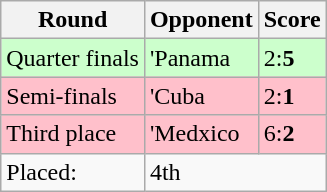<table class="wikitable">
<tr>
<th>Round</th>
<th>Opponent</th>
<th>Score</th>
</tr>
<tr style="background:#ccffcc;"|Quarter finals>
<td>Quarter finals</td>
<td>'Panama</td>
<td>2:<strong>5</strong></td>
</tr>
<tr bgcolor=pink style="width: 20px;">
<td>Semi-finals</td>
<td>'Cuba</td>
<td>2:<strong>1</strong></td>
</tr>
<tr bgcolor=pink style="width: 20px;">
<td>Third place</td>
<td>'Medxico</td>
<td>6:<strong>2</strong></td>
</tr>
<tr>
<td>Placed:</td>
<td colspan="2">4th</td>
</tr>
</table>
